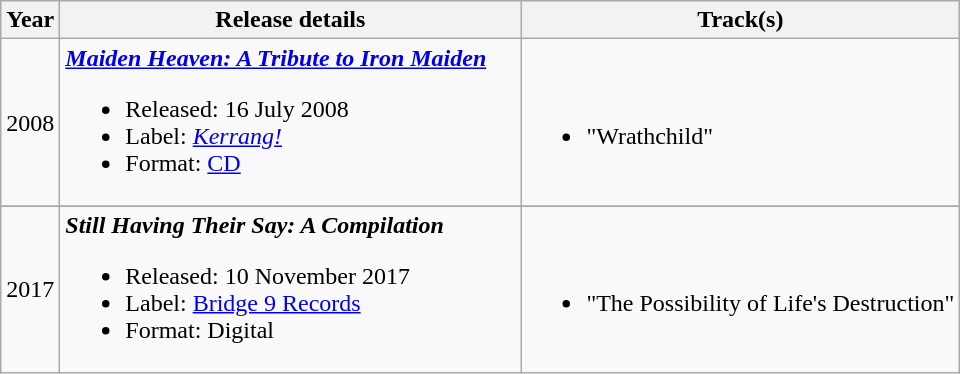<table class ="wikitable">
<tr>
<th>Year</th>
<th style="width:300px;">Release details</th>
<th>Track(s)</th>
</tr>
<tr>
<td>2008</td>
<td><strong><em><a href='#'>Maiden Heaven: A Tribute to Iron Maiden</a></em></strong><br><ul><li>Released: 16 July 2008</li><li>Label: <em><a href='#'>Kerrang!</a></em></li><li>Format: <a href='#'>CD</a></li></ul></td>
<td><br><ul><li>"Wrathchild"<br></li></ul></td>
</tr>
<tr>
</tr>
<tr>
<td>2017</td>
<td><strong><em>Still Having Their Say: A Compilation</em></strong><br><ul><li>Released: 10 November 2017</li><li>Label: <a href='#'>Bridge 9 Records</a></li><li>Format: Digital</li></ul></td>
<td><br><ul><li>"The Possibility of Life's Destruction"<br></li></ul></td>
</tr>
</table>
